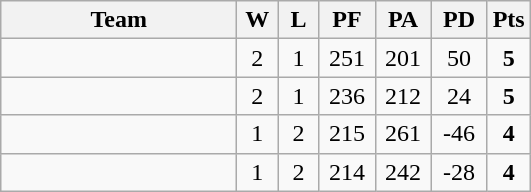<table class="wikitable" style="text-align:center;">
<tr>
<th width=150>Team</th>
<th width=20>W</th>
<th width=20>L</th>
<th width=30>PF</th>
<th width=30>PA</th>
<th width=30>PD</th>
<th width=20>Pts</th>
</tr>
<tr>
<td align="left"></td>
<td>2</td>
<td>1</td>
<td>251</td>
<td>201</td>
<td>50</td>
<td><strong>5</strong></td>
</tr>
<tr>
<td align="left"></td>
<td>2</td>
<td>1</td>
<td>236</td>
<td>212</td>
<td>24</td>
<td><strong>5</strong></td>
</tr>
<tr>
<td align="left"></td>
<td>1</td>
<td>2</td>
<td>215</td>
<td>261</td>
<td>-46</td>
<td><strong>4</strong></td>
</tr>
<tr>
<td align="left"></td>
<td>1</td>
<td>2</td>
<td>214</td>
<td>242</td>
<td>-28</td>
<td><strong>4</strong></td>
</tr>
</table>
